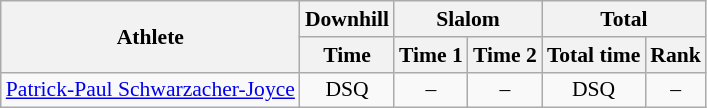<table class="wikitable" style="font-size:90%">
<tr>
<th rowspan="2">Athlete</th>
<th>Downhill</th>
<th colspan="2">Slalom</th>
<th colspan="2">Total</th>
</tr>
<tr>
<th>Time</th>
<th>Time 1</th>
<th>Time 2</th>
<th>Total time</th>
<th>Rank</th>
</tr>
<tr>
<td><a href='#'>Patrick-Paul Schwarzacher-Joyce</a></td>
<td align="center">DSQ</td>
<td align="center">–</td>
<td align="center">–</td>
<td align="center">DSQ</td>
<td align="center">–</td>
</tr>
</table>
